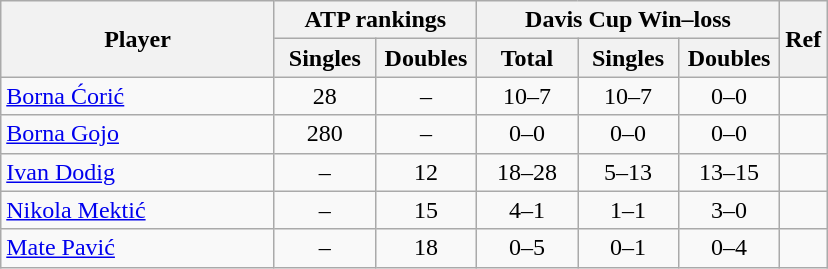<table class="wikitable sortable" style=text-align:center>
<tr>
<th rowspan=2 width="175">Player</th>
<th colspan=2>ATP rankings</th>
<th colspan=3>Davis Cup Win–loss</th>
<th rowspan=2 class="unsortable">Ref</th>
</tr>
<tr>
<th width="60">Singles</th>
<th width="60">Doubles</th>
<th width="60">Total</th>
<th width="60">Singles</th>
<th width="60">Doubles</th>
</tr>
<tr>
<td align=left><a href='#'>Borna Ćorić</a></td>
<td>28</td>
<td>–</td>
<td>10–7</td>
<td>10–7</td>
<td>0–0</td>
<td></td>
</tr>
<tr>
<td align=left><a href='#'>Borna Gojo</a></td>
<td>280</td>
<td>–</td>
<td>0–0</td>
<td>0–0</td>
<td>0–0</td>
<td></td>
</tr>
<tr>
<td align=left><a href='#'>Ivan Dodig</a></td>
<td>–</td>
<td>12</td>
<td>18–28</td>
<td>5–13</td>
<td>13–15</td>
<td></td>
</tr>
<tr>
<td align=left><a href='#'>Nikola Mektić</a></td>
<td>–</td>
<td>15</td>
<td>4–1</td>
<td>1–1</td>
<td>3–0</td>
<td></td>
</tr>
<tr>
<td align=left><a href='#'>Mate Pavić</a></td>
<td>–</td>
<td>18</td>
<td>0–5</td>
<td>0–1</td>
<td>0–4</td>
<td></td>
</tr>
</table>
